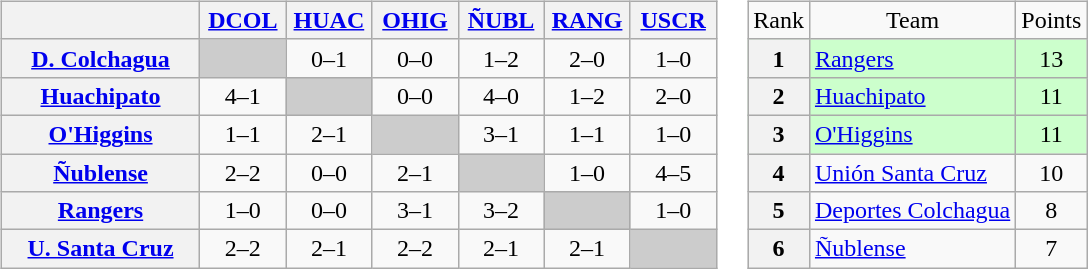<table>
<tr>
<td><br><table class="wikitable" style="text-align:center">
<tr>
<th width="125"> </th>
<th width="50"><a href='#'>DCOL</a></th>
<th width="50"><a href='#'>HUAC</a></th>
<th width="50"><a href='#'>OHIG</a></th>
<th width="50"><a href='#'>ÑUBL</a></th>
<th width="50"><a href='#'>RANG</a></th>
<th width="50"><a href='#'>USCR</a></th>
</tr>
<tr>
<th><a href='#'>D. Colchagua</a></th>
<td bgcolor="#CCCCCC"></td>
<td>0–1</td>
<td>0–0</td>
<td>1–2</td>
<td>2–0</td>
<td>1–0</td>
</tr>
<tr>
<th><a href='#'>Huachipato</a></th>
<td>4–1</td>
<td bgcolor="#CCCCCC"></td>
<td>0–0</td>
<td>4–0</td>
<td>1–2</td>
<td>2–0</td>
</tr>
<tr>
<th><a href='#'>O'Higgins</a></th>
<td>1–1</td>
<td>2–1</td>
<td bgcolor="#CCCCCC"></td>
<td>3–1</td>
<td>1–1</td>
<td>1–0</td>
</tr>
<tr>
<th><a href='#'>Ñublense</a></th>
<td>2–2</td>
<td>0–0</td>
<td>2–1</td>
<td bgcolor="#CCCCCC"></td>
<td>1–0</td>
<td>4–5</td>
</tr>
<tr>
<th><a href='#'>Rangers</a></th>
<td>1–0</td>
<td>0–0</td>
<td>3–1</td>
<td>3–2</td>
<td bgcolor="#CCCCCC"></td>
<td>1–0</td>
</tr>
<tr>
<th><a href='#'>U. Santa Cruz</a></th>
<td>2–2</td>
<td>2–1</td>
<td>2–2</td>
<td>2–1</td>
<td>2–1</td>
<td bgcolor="#CCCCCC"></td>
</tr>
</table>
</td>
<td><br><table class="wikitable" style="text-align: center;">
<tr>
<td>Rank</td>
<td>Team</td>
<td>Points</td>
</tr>
<tr bgcolor=#ccffcc>
<th>1</th>
<td style="text-align: left;"><a href='#'>Rangers</a></td>
<td>13</td>
</tr>
<tr bgcolor=#ccffcc>
<th>2</th>
<td style="text-align: left;"><a href='#'>Huachipato</a></td>
<td>11</td>
</tr>
<tr bgcolor="#ccffcc">
<th>3</th>
<td style="text-align: left;"><a href='#'>O'Higgins</a></td>
<td>11</td>
</tr>
<tr>
<th>4</th>
<td style="text-align: left;"><a href='#'>Unión Santa Cruz</a></td>
<td>10</td>
</tr>
<tr>
<th>5</th>
<td style="text-align: left;"><a href='#'>Deportes Colchagua</a></td>
<td>8</td>
</tr>
<tr>
<th>6</th>
<td style="text-align: left;"><a href='#'>Ñublense</a></td>
<td>7</td>
</tr>
</table>
</td>
</tr>
</table>
